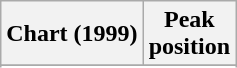<table class="wikitable sortable plainrowheaders">
<tr>
<th>Chart (1999)</th>
<th>Peak<br>position</th>
</tr>
<tr>
</tr>
<tr>
</tr>
</table>
